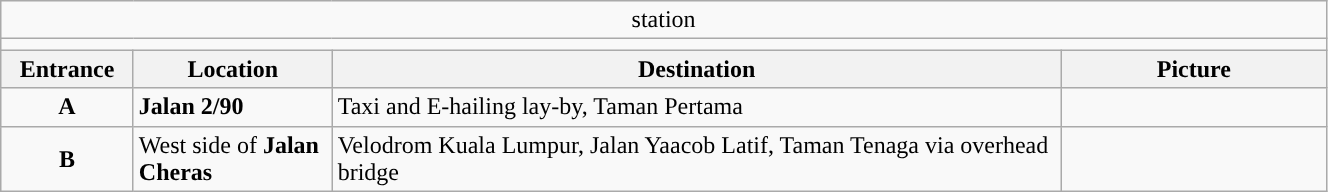<table class="wikitable" style="width:70%">
<tr>
<td colspan="4" align="center"> station</td>
</tr>
<tr>
<td colspan="4" align="center"></td>
</tr>
<tr>
<th style="width:10%">Entrance</th>
<th style="width:15%">Location</th>
<th style="width:55%">Destination</th>
<th style="width:20%">Picture</th>
</tr>
<tr>
<td align="center"><strong><span>A</span></strong></td>
<td><strong>Jalan 2/90</strong></td>
<td>Taxi and E-hailing lay-by, Taman Pertama</td>
<td></td>
</tr>
<tr>
<td align="center"><strong><span>B</span></strong></td>
<td>West side of <strong>Jalan Cheras</strong></td>
<td>Velodrom Kuala Lumpur, Jalan Yaacob Latif, Taman Tenaga via overhead bridge</td>
<td></td>
</tr>
</table>
